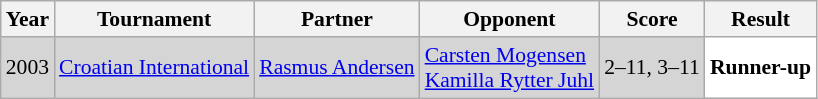<table class="sortable wikitable" style="font-size: 90%;">
<tr>
<th>Year</th>
<th>Tournament</th>
<th>Partner</th>
<th>Opponent</th>
<th>Score</th>
<th>Result</th>
</tr>
<tr style="background:#D5D5D5">
<td align="center">2003</td>
<td align="left"><a href='#'>Croatian International</a></td>
<td align="left"> <a href='#'>Rasmus Andersen</a></td>
<td align="left"> <a href='#'>Carsten Mogensen</a><br> <a href='#'>Kamilla Rytter Juhl</a></td>
<td align="left">2–11, 3–11</td>
<td style="text-align:left; background:white"> <strong>Runner-up</strong></td>
</tr>
</table>
